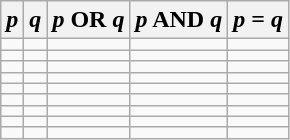<table class="wikitable">
<tr>
<th><em>p</em></th>
<th><em>q</em></th>
<th><em>p</em> OR <em>q</em></th>
<th><em>p</em> AND <em>q</em></th>
<th><em>p</em> = <em>q</em></th>
</tr>
<tr>
<td></td>
<td></td>
<td></td>
<td></td>
<td></td>
</tr>
<tr>
<td></td>
<td></td>
<td></td>
<td></td>
<td></td>
</tr>
<tr>
<td></td>
<td></td>
<td></td>
<td></td>
<td></td>
</tr>
<tr>
<td></td>
<td></td>
<td></td>
<td></td>
<td></td>
</tr>
<tr>
<td></td>
<td></td>
<td></td>
<td></td>
<td></td>
</tr>
<tr>
<td></td>
<td></td>
<td></td>
<td></td>
<td></td>
</tr>
<tr>
<td></td>
<td></td>
<td></td>
<td></td>
<td></td>
</tr>
<tr>
<td></td>
<td></td>
<td></td>
<td></td>
<td></td>
</tr>
<tr>
<td></td>
<td></td>
<td></td>
<td></td>
<td></td>
</tr>
</table>
